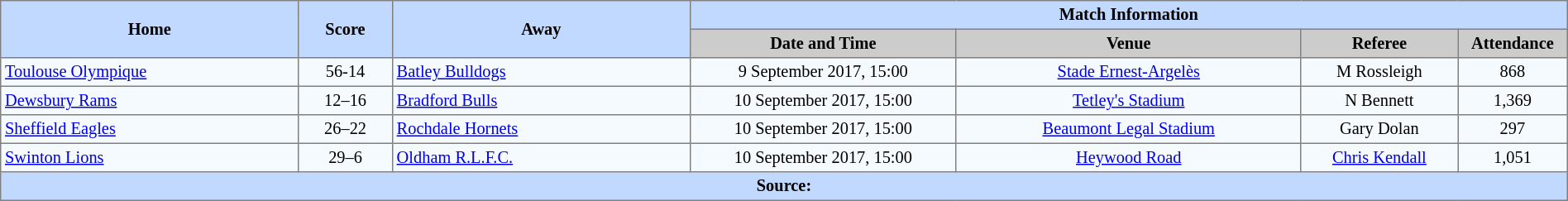<table border=1 style="border-collapse:collapse; font-size:85%; text-align:center;" cellpadding=3 cellspacing=0 width=100%>
<tr bgcolor=#C1D8FF>
<th rowspan=2 width=19%>Home</th>
<th rowspan=2 width=6%>Score</th>
<th rowspan=2 width=19%>Away</th>
<th colspan=6>Match Information</th>
</tr>
<tr bgcolor=#CCCCCC>
<th width=17%>Date and Time</th>
<th width=22%>Venue</th>
<th width=10%>Referee</th>
<th width=7%>Attendance</th>
</tr>
<tr bgcolor=#F5FAFF>
<td align=left> <a href='#'>Toulouse Olympique</a></td>
<td>56-14</td>
<td align=left> <a href='#'>Batley Bulldogs</a></td>
<td>9 September 2017, 15:00</td>
<td><a href='#'>Stade Ernest-Argelès</a></td>
<td>M Rossleigh</td>
<td>868</td>
</tr>
<tr bgcolor=#F5FAFF>
<td align=left> <a href='#'>Dewsbury Rams</a></td>
<td>12–16</td>
<td align=left> <a href='#'>Bradford Bulls</a></td>
<td>10 September 2017, 15:00</td>
<td><a href='#'>Tetley's Stadium</a></td>
<td>N Bennett</td>
<td>1,369</td>
</tr>
<tr bgcolor=#F5FAFF>
<td align=left> <a href='#'>Sheffield Eagles</a></td>
<td>26–22</td>
<td align=left> <a href='#'>Rochdale Hornets</a></td>
<td>10 September 2017, 15:00</td>
<td><a href='#'>Beaumont Legal Stadium</a></td>
<td>Gary Dolan</td>
<td>297</td>
</tr>
<tr bgcolor=#F5FAFF>
<td align=left> <a href='#'>Swinton Lions</a></td>
<td>29–6</td>
<td align=left> <a href='#'>Oldham R.L.F.C.</a></td>
<td>10 September 2017, 15:00</td>
<td><a href='#'>Heywood Road</a></td>
<td><a href='#'>Chris Kendall</a></td>
<td>1,051</td>
</tr>
<tr style="background:#c1d8ff;">
<th colspan=12>Source:</th>
</tr>
</table>
